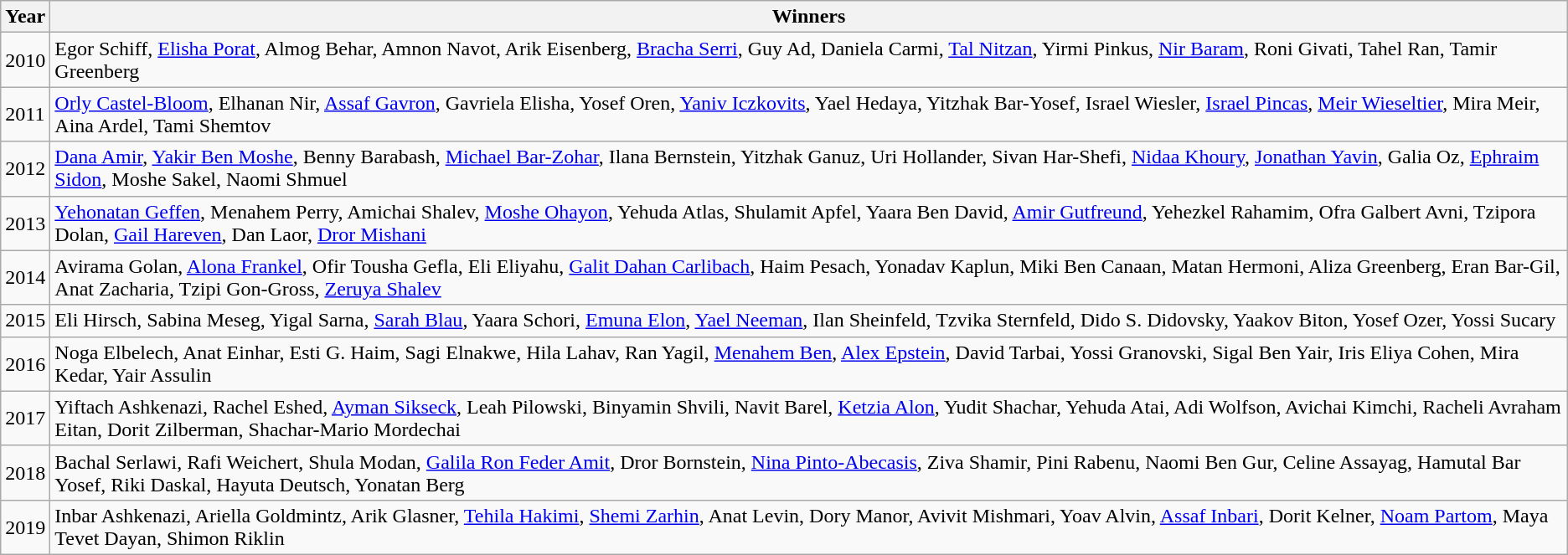<table class="wikitable">
<tr>
<th>Year</th>
<th>Winners</th>
</tr>
<tr>
<td>2010</td>
<td>Egor Schiff, <a href='#'>Elisha Porat</a>, Almog Behar, Amnon Navot, Arik Eisenberg, <a href='#'>Bracha Serri</a>, Guy Ad, Daniela Carmi, <a href='#'>Tal Nitzan</a>, Yirmi Pinkus, <a href='#'>Nir Baram</a>, Roni Givati, Tahel Ran, Tamir Greenberg</td>
</tr>
<tr>
<td>2011</td>
<td><a href='#'>Orly Castel-Bloom</a>, Elhanan Nir, <a href='#'>Assaf Gavron</a>, Gavriela Elisha, Yosef Oren, <a href='#'>Yaniv Iczkovits</a>, Yael Hedaya, Yitzhak Bar-Yosef, Israel Wiesler, <a href='#'>Israel Pincas</a>, <a href='#'>Meir Wieseltier</a>, Mira Meir, Aina Ardel, Tami Shemtov</td>
</tr>
<tr>
<td>2012</td>
<td><a href='#'>Dana Amir</a>, <a href='#'>Yakir Ben Moshe</a>, Benny Barabash, <a href='#'>Michael Bar-Zohar</a>, Ilana Bernstein, Yitzhak Ganuz, Uri Hollander, Sivan Har-Shefi, <a href='#'>Nidaa Khoury</a>, <a href='#'>Jonathan Yavin</a>, Galia Oz, <a href='#'>Ephraim Sidon</a>, Moshe Sakel, Naomi Shmuel</td>
</tr>
<tr>
<td>2013</td>
<td><a href='#'>Yehonatan Geffen</a>, Menahem Perry, Amichai Shalev, <a href='#'>Moshe Ohayon</a>, Yehuda Atlas, Shulamit Apfel, Yaara Ben David, <a href='#'>Amir Gutfreund</a>, Yehezkel Rahamim, Ofra Galbert Avni, Tzipora Dolan, <a href='#'>Gail Hareven</a>, Dan Laor, <a href='#'>Dror Mishani</a></td>
</tr>
<tr>
<td>2014</td>
<td>Avirama Golan, <a href='#'>Alona Frankel</a>, Ofir Tousha Gefla, Eli Eliyahu, <a href='#'>Galit Dahan Carlibach</a>, Haim Pesach, Yonadav Kaplun, Miki Ben Canaan, Matan Hermoni, Aliza Greenberg, Eran Bar-Gil, Anat Zacharia, Tzipi Gon-Gross, <a href='#'>Zeruya Shalev</a></td>
</tr>
<tr>
<td>2015</td>
<td>Eli Hirsch, Sabina Meseg, Yigal Sarna, <a href='#'>Sarah Blau</a>, Yaara Schori, <a href='#'>Emuna Elon</a>, <a href='#'>Yael Neeman</a>, Ilan Sheinfeld, Tzvika Sternfeld, Dido S. Didovsky, Yaakov Biton, Yosef Ozer, Yossi Sucary</td>
</tr>
<tr>
<td>2016</td>
<td>Noga Elbelech, Anat Einhar, Esti G. Haim, Sagi Elnakwe, Hila Lahav, Ran Yagil, <a href='#'>Menahem Ben</a>, <a href='#'>Alex Epstein</a>, David Tarbai, Yossi Granovski, Sigal Ben Yair, Iris Eliya Cohen, Mira Kedar, Yair Assulin</td>
</tr>
<tr>
<td>2017</td>
<td>Yiftach Ashkenazi, Rachel Eshed, <a href='#'>Ayman Sikseck</a>, Leah Pilowski, Binyamin Shvili, Navit Barel, <a href='#'>Ketzia Alon</a>, Yudit Shachar, Yehuda Atai, Adi Wolfson, Avichai Kimchi, Racheli Avraham Eitan, Dorit Zilberman, Shachar-Mario Mordechai</td>
</tr>
<tr>
<td>2018</td>
<td>Bachal Serlawi, Rafi Weichert, Shula Modan, <a href='#'>Galila Ron Feder Amit</a>, Dror Bornstein, <a href='#'>Nina Pinto-Abecasis</a>, Ziva Shamir, Pini Rabenu, Naomi Ben Gur, Celine Assayag, Hamutal Bar Yosef, Riki Daskal, Hayuta Deutsch, Yonatan Berg</td>
</tr>
<tr>
<td>2019</td>
<td>Inbar Ashkenazi, Ariella Goldmintz, Arik Glasner, <a href='#'>Tehila Hakimi</a>, <a href='#'>Shemi Zarhin</a>, Anat Levin, Dory Manor, Avivit Mishmari, Yoav Alvin, <a href='#'>Assaf Inbari</a>, Dorit Kelner, <a href='#'>Noam Partom</a>, Maya Tevet Dayan, Shimon Riklin</td>
</tr>
</table>
